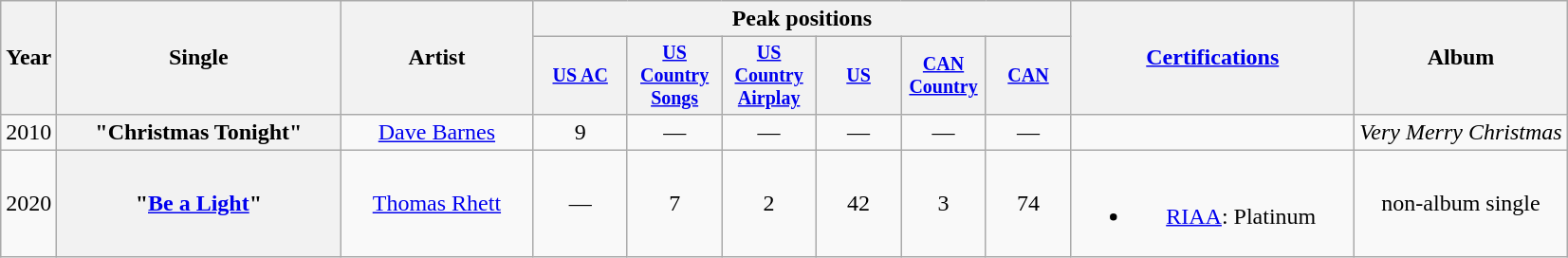<table class="wikitable plainrowheaders" style="text-align:center;">
<tr>
<th rowspan="2">Year</th>
<th rowspan="2" style="width:12em;">Single</th>
<th rowspan="2" style="width:8em;">Artist</th>
<th colspan="6">Peak positions</th>
<th scope="col" rowspan="2" style="width:12em;"><a href='#'>Certifications</a></th>
<th rowspan="2">Album</th>
</tr>
<tr style="font-size:smaller;">
<th width="60"><a href='#'>US AC</a><br></th>
<th width="60"><a href='#'>US Country Songs</a><br></th>
<th width="60"><a href='#'>US Country Airplay</a><br></th>
<th style="width:4em;"><a href='#'>US</a><br></th>
<th style="width:4em;"><a href='#'>CAN Country</a><br></th>
<th style="width:4em;"><a href='#'>CAN</a><br></th>
</tr>
<tr>
<td>2010</td>
<th scope="row">"Christmas Tonight"</th>
<td><a href='#'>Dave Barnes</a></td>
<td>9</td>
<td>—</td>
<td>—</td>
<td>—</td>
<td>—</td>
<td>—</td>
<td></td>
<td align="left"><em>Very Merry Christmas</em></td>
</tr>
<tr>
<td>2020</td>
<th scope="row">"<a href='#'>Be a Light</a>"</th>
<td><a href='#'>Thomas Rhett</a> </td>
<td>—</td>
<td>7</td>
<td>2</td>
<td>42</td>
<td>3</td>
<td>74</td>
<td><br><ul><li><a href='#'>RIAA</a>: Platinum</li></ul></td>
<td>non-album single</td>
</tr>
</table>
